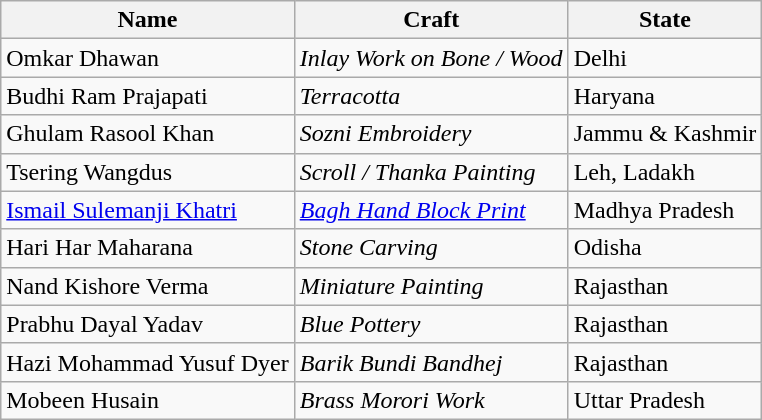<table class="wikitable sortable">
<tr>
<th>Name</th>
<th class="unsortable">Craft</th>
<th>State</th>
</tr>
<tr>
<td>Omkar Dhawan</td>
<td><em>Inlay Work on Bone / Wood</em></td>
<td>Delhi</td>
</tr>
<tr>
<td>Budhi Ram Prajapati</td>
<td><em>Terracotta</em></td>
<td>Haryana</td>
</tr>
<tr>
<td>Ghulam Rasool Khan</td>
<td><em>Sozni Embroidery</em></td>
<td>Jammu & Kashmir</td>
</tr>
<tr>
<td>Tsering Wangdus</td>
<td><em>Scroll / Thanka Painting</em></td>
<td>Leh, Ladakh</td>
</tr>
<tr>
<td><a href='#'>Ismail Sulemanji Khatri</a></td>
<td><em><a href='#'>Bagh Hand Block Print</a></em></td>
<td>Madhya Pradesh</td>
</tr>
<tr>
<td>Hari Har Maharana</td>
<td><em>Stone Carving</em></td>
<td>Odisha</td>
</tr>
<tr>
<td>Nand Kishore Verma</td>
<td><em>Miniature Painting</em></td>
<td>Rajasthan</td>
</tr>
<tr>
<td>Prabhu Dayal Yadav</td>
<td><em>Blue Pottery</em></td>
<td>Rajasthan</td>
</tr>
<tr>
<td>Hazi Mohammad Yusuf Dyer</td>
<td><em>Barik Bundi Bandhej</em></td>
<td>Rajasthan</td>
</tr>
<tr>
<td>Mobeen Husain</td>
<td><em>Brass Morori Work</em></td>
<td>Uttar Pradesh</td>
</tr>
</table>
